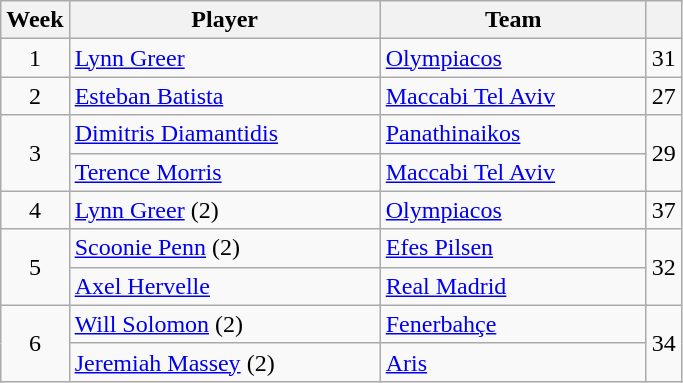<table class="wikitable sortable" style="text-align: center;">
<tr>
<th>Week</th>
<th style="width:200px;">Player</th>
<th style="width:170px;">Team</th>
<th></th>
</tr>
<tr>
<td>1</td>
<td align="left"> <a href='#'>Lynn Greer</a></td>
<td align="left"> <a href='#'>Olympiacos</a></td>
<td>31</td>
</tr>
<tr>
<td>2</td>
<td align="left"> <a href='#'>Esteban Batista</a></td>
<td align="left"> <a href='#'>Maccabi Tel Aviv</a></td>
<td>27</td>
</tr>
<tr>
<td rowspan=2>3</td>
<td align="left"> <a href='#'>Dimitris Diamantidis</a></td>
<td align="left"> <a href='#'>Panathinaikos</a></td>
<td rowspan=2>29</td>
</tr>
<tr>
<td align="left"> <a href='#'>Terence Morris</a></td>
<td align="left"> <a href='#'>Maccabi Tel Aviv</a></td>
</tr>
<tr>
<td>4</td>
<td align="left"> <a href='#'>Lynn Greer</a> (2)</td>
<td align="left"> <a href='#'>Olympiacos</a></td>
<td>37</td>
</tr>
<tr>
<td rowspan=2>5</td>
<td align="left"> <a href='#'>Scoonie Penn</a> (2)</td>
<td align="left"> <a href='#'>Efes Pilsen</a></td>
<td rowspan=2>32</td>
</tr>
<tr>
<td align="left"> <a href='#'>Axel Hervelle</a></td>
<td align="left"> <a href='#'>Real Madrid</a></td>
</tr>
<tr>
<td rowspan=2>6</td>
<td align="left"> <a href='#'>Will Solomon</a> (2)</td>
<td align="left"> <a href='#'>Fenerbahçe</a></td>
<td rowspan=2>34</td>
</tr>
<tr>
<td align="left"> <a href='#'>Jeremiah Massey</a> (2)</td>
<td align="left"> <a href='#'>Aris</a></td>
</tr>
</table>
